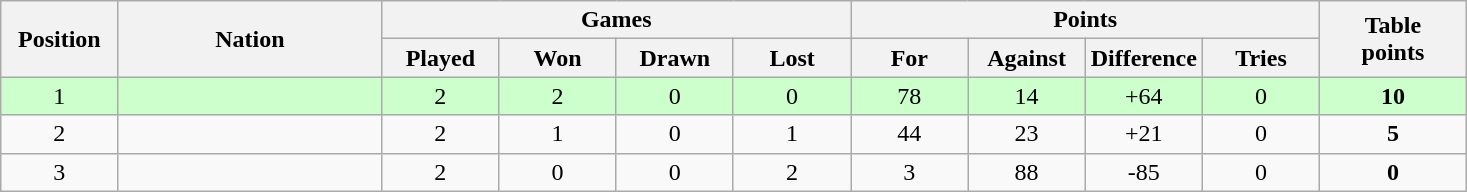<table class="wikitable" style="text-align: center;">
<tr>
<th rowspan=2 width="8%">Position</th>
<th rowspan=2 width="18%">Nation</th>
<th colspan=4 width="32%">Games</th>
<th colspan=4 width="32%">Points</th>
<th rowspan=2 width="10%">Table<br>points</th>
</tr>
<tr>
<th width="8%">Played</th>
<th width="8%">Won</th>
<th width="8%">Drawn</th>
<th width="8%">Lost</th>
<th width="8%">For</th>
<th width="8%">Against</th>
<th width="8%">Difference</th>
<th width="8%">Tries</th>
</tr>
<tr bgcolor=#ccffcc>
<td>1</td>
<td align=left></td>
<td>2</td>
<td>2</td>
<td>0</td>
<td>0</td>
<td>78</td>
<td>14</td>
<td>+64</td>
<td>0</td>
<td><strong>10</strong></td>
</tr>
<tr>
<td>2</td>
<td align=left></td>
<td>2</td>
<td>1</td>
<td>0</td>
<td>1</td>
<td>44</td>
<td>23</td>
<td>+21</td>
<td>0</td>
<td><strong>5</strong></td>
</tr>
<tr>
<td>3</td>
<td align=left></td>
<td>2</td>
<td>0</td>
<td>0</td>
<td>2</td>
<td>3</td>
<td>88</td>
<td>-85</td>
<td>0</td>
<td><strong>0</strong></td>
</tr>
</table>
